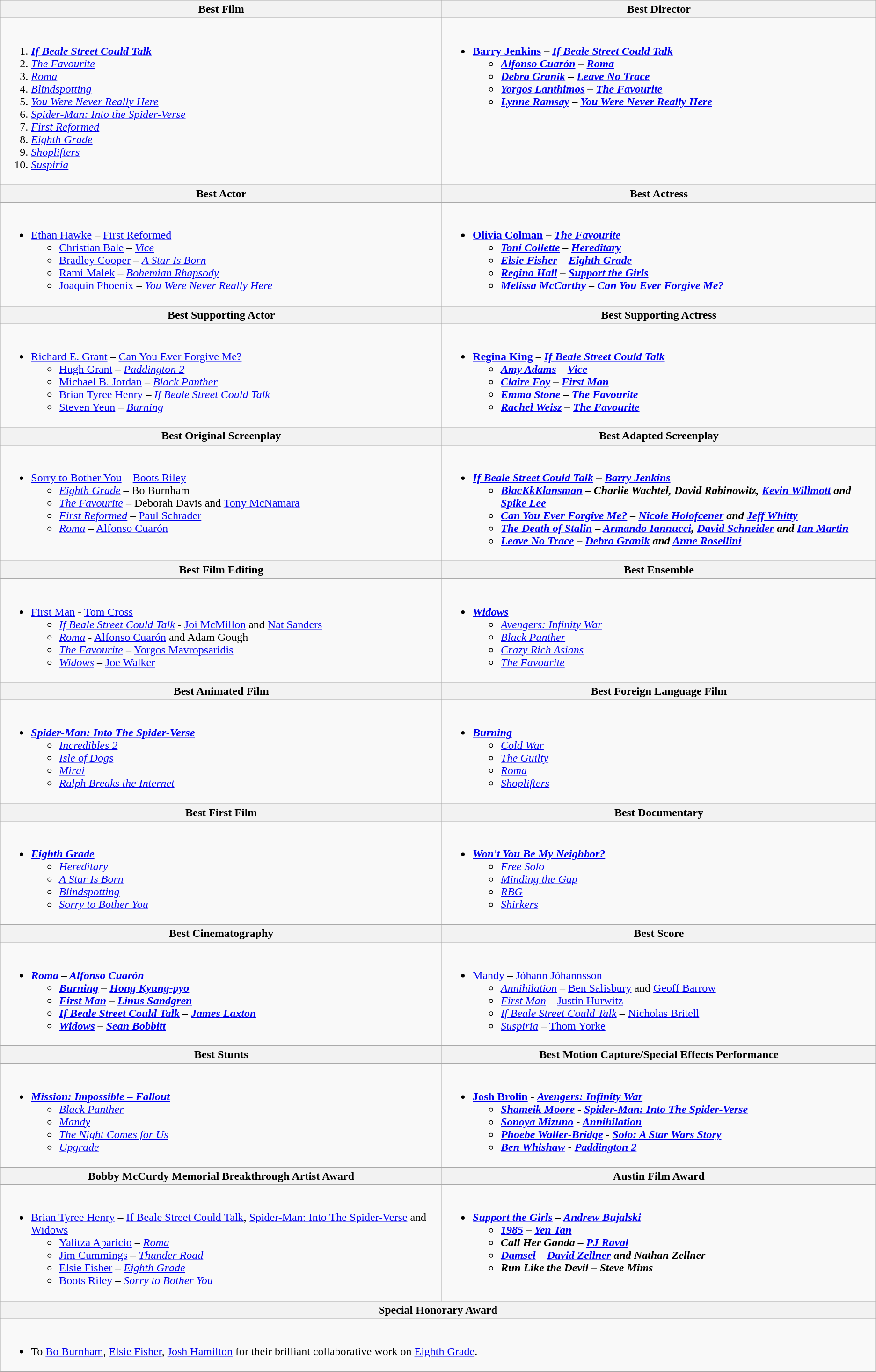<table class=wikitable style="width=100%">
<tr>
<th style="width=50%">Best Film</th>
<th style="width=50%">Best Director</th>
</tr>
<tr>
<td valign="top"><br><ol><li><strong><em><a href='#'>If Beale Street Could Talk</a></em></strong></li><li><em><a href='#'>The Favourite</a></em></li><li><em><a href='#'>Roma</a></em></li><li><em><a href='#'>Blindspotting</a></em></li><li><em><a href='#'>You Were Never Really Here</a></em></li><li><em><a href='#'>Spider-Man: Into the Spider-Verse</a></em></li><li><em><a href='#'>First Reformed</a></em></li><li><em><a href='#'>Eighth Grade</a></em></li><li><em><a href='#'>Shoplifters</a></em></li><li><em><a href='#'>Suspiria</a></em></li></ol></td>
<td valign="top"><br><ul><li><strong><a href='#'>Barry Jenkins</a> – <em><a href='#'>If Beale Street Could Talk</a><strong><em><ul><li><a href='#'>Alfonso Cuarón</a> – </em><a href='#'>Roma</a><em></li><li><a href='#'>Debra Granik</a> – </em><a href='#'>Leave No Trace</a><em></li><li><a href='#'>Yorgos Lanthimos</a> – </em><a href='#'>The Favourite</a><em></li><li><a href='#'>Lynne Ramsay</a> – </em><a href='#'>You Were Never Really Here</a><em></li></ul></li></ul></td>
</tr>
<tr>
<th style="width=50%">Best Actor</th>
<th style="width=50%">Best Actress</th>
</tr>
<tr>
<td valign="top"><br><ul><li></strong><a href='#'>Ethan Hawke</a> – </em><a href='#'>First Reformed</a></em></strong><ul><li><a href='#'>Christian Bale</a> – <em><a href='#'>Vice</a></em></li><li><a href='#'>Bradley Cooper</a> – <em><a href='#'>A Star Is Born</a></em></li><li><a href='#'>Rami Malek</a> – <em><a href='#'>Bohemian Rhapsody</a></em></li><li><a href='#'>Joaquin Phoenix</a> – <em><a href='#'>You Were Never Really Here</a></em></li></ul></li></ul></td>
<td valign="top"><br><ul><li><strong><a href='#'>Olivia Colman</a> – <em><a href='#'>The Favourite</a><strong><em><ul><li><a href='#'>Toni Collette</a> – </em><a href='#'>Hereditary</a><em></li><li><a href='#'>Elsie Fisher</a> – </em><a href='#'>Eighth Grade</a><em></li><li><a href='#'>Regina Hall</a> – </em><a href='#'>Support the Girls</a><em></li><li><a href='#'>Melissa McCarthy</a> – </em><a href='#'>Can You Ever Forgive Me?</a><em></li></ul></li></ul></td>
</tr>
<tr>
<th style="width=50%">Best Supporting Actor</th>
<th style="width=50%">Best Supporting Actress</th>
</tr>
<tr>
<td valign="top"><br><ul><li></strong><a href='#'>Richard E. Grant</a> – </em><a href='#'>Can You Ever Forgive Me?</a></em></strong><ul><li><a href='#'>Hugh Grant</a> – <em><a href='#'>Paddington 2</a></em></li><li><a href='#'>Michael B. Jordan</a> – <em><a href='#'>Black Panther</a></em></li><li><a href='#'>Brian Tyree Henry</a> – <em><a href='#'>If Beale Street Could Talk</a></em></li><li><a href='#'>Steven Yeun</a> – <em><a href='#'>Burning</a></em></li></ul></li></ul></td>
<td valign="top"><br><ul><li><strong><a href='#'>Regina King</a> – <em><a href='#'>If Beale Street Could Talk</a><strong><em><ul><li><a href='#'>Amy Adams</a> – </em><a href='#'>Vice</a><em></li><li><a href='#'>Claire Foy</a> – </em><a href='#'>First Man</a><em></li><li><a href='#'>Emma Stone</a> – </em><a href='#'>The Favourite</a><em></li><li><a href='#'>Rachel Weisz</a> – </em><a href='#'>The Favourite</a><em></li></ul></li></ul></td>
</tr>
<tr>
<th style="width=50%">Best Original Screenplay</th>
<th style="width=50%">Best Adapted Screenplay</th>
</tr>
<tr>
<td valign="top"><br><ul><li></em></strong><a href='#'>Sorry to Bother You</a></em> – <a href='#'>Boots Riley</a></strong><ul><li><em><a href='#'>Eighth Grade</a></em> – Bo Burnham</li><li><em><a href='#'>The Favourite</a></em> – Deborah Davis and <a href='#'>Tony McNamara</a></li><li><em><a href='#'>First Reformed</a></em> – <a href='#'>Paul Schrader</a></li><li><em><a href='#'>Roma</a></em> – <a href='#'>Alfonso Cuarón</a></li></ul></li></ul></td>
<td valign="top"><br><ul><li><strong><em><a href='#'>If Beale Street Could Talk</a><em> – <a href='#'>Barry Jenkins</a><strong><ul><li></em><a href='#'>BlacKkKlansman</a><em> – Charlie Wachtel, David Rabinowitz, <a href='#'>Kevin Willmott</a> and <a href='#'>Spike Lee</a></li><li></em><a href='#'>Can You Ever Forgive Me?</a><em> – <a href='#'>Nicole Holofcener</a> and <a href='#'>Jeff Whitty</a></li><li></em><a href='#'>The Death of Stalin</a><em> – <a href='#'>Armando Iannucci</a>, <a href='#'>David Schneider</a> and <a href='#'>Ian Martin</a></li><li></em><a href='#'>Leave No Trace</a><em> – <a href='#'>Debra Granik</a> and <a href='#'>Anne Rosellini</a></li></ul></li></ul></td>
</tr>
<tr>
<th style="width=50%">Best Film Editing</th>
<th style="width=50%">Best Ensemble</th>
</tr>
<tr>
<td valign="top"><br><ul><li></em></strong><a href='#'>First Man</a></em> - <a href='#'>Tom Cross</a></strong><ul><li><em><a href='#'>If Beale Street Could Talk</a></em> - <a href='#'>Joi McMillon</a> and <a href='#'>Nat Sanders</a></li><li><em><a href='#'>Roma</a></em> - <a href='#'>Alfonso Cuarón</a> and Adam Gough</li><li><em><a href='#'>The Favourite</a></em> – <a href='#'>Yorgos Mavropsaridis</a></li><li><em><a href='#'>Widows</a></em> – <a href='#'>Joe Walker</a></li></ul></li></ul></td>
<td valign="top"><br><ul><li><strong><em><a href='#'>Widows</a></em></strong><ul><li><em><a href='#'>Avengers: Infinity War</a></em></li><li><em><a href='#'>Black Panther</a></em></li><li><em><a href='#'>Crazy Rich Asians</a></em></li><li><em><a href='#'>The Favourite</a></em></li></ul></li></ul></td>
</tr>
<tr>
<th style="width=50%">Best Animated Film</th>
<th style="width=50%">Best Foreign Language Film</th>
</tr>
<tr>
<td valign="top"><br><ul><li><strong><em><a href='#'>Spider-Man: Into The Spider-Verse</a></em></strong><ul><li><em><a href='#'>Incredibles 2</a></em></li><li><em><a href='#'>Isle of Dogs</a></em></li><li><em><a href='#'>Mirai</a></em></li><li><em><a href='#'>Ralph Breaks the Internet</a></em></li></ul></li></ul></td>
<td valign="top"><br><ul><li><strong><em><a href='#'>Burning</a></em></strong><ul><li><em><a href='#'>Cold War</a></em></li><li><em><a href='#'>The Guilty</a></em></li><li><em><a href='#'>Roma</a></em></li><li><em><a href='#'>Shoplifters</a></em></li></ul></li></ul></td>
</tr>
<tr>
<th style="width=50%">Best First Film</th>
<th style="width=50%">Best Documentary</th>
</tr>
<tr>
<td valign="top"><br><ul><li><strong><em><a href='#'>Eighth Grade</a></em></strong><ul><li><em><a href='#'>Hereditary</a></em></li><li><em><a href='#'>A Star Is Born</a></em></li><li><em><a href='#'>Blindspotting</a></em></li><li><em><a href='#'>Sorry to Bother You</a></em></li></ul></li></ul></td>
<td valign="top"><br><ul><li><strong><em><a href='#'>Won't You Be My Neighbor?</a></em></strong><ul><li><em><a href='#'>Free Solo</a></em></li><li><em><a href='#'>Minding the Gap</a></em></li><li><em><a href='#'>RBG</a></em></li><li><em><a href='#'>Shirkers</a></em></li></ul></li></ul></td>
</tr>
<tr>
<th style="width=50%">Best Cinematography</th>
<th style="width=50%">Best Score</th>
</tr>
<tr>
<td valign="top"><br><ul><li><strong><em><a href='#'>Roma</a><em> – <a href='#'>Alfonso Cuarón</a><strong><ul><li></em><a href='#'>Burning</a><em> – <a href='#'>Hong Kyung-pyo</a></li><li></em><a href='#'>First Man</a><em> – <a href='#'>Linus Sandgren</a></li><li></em><a href='#'>If Beale Street Could Talk</a><em> – <a href='#'>James Laxton</a></li><li></em><a href='#'>Widows</a><em> – <a href='#'>Sean Bobbitt</a></li></ul></li></ul></td>
<td valign="top"><br><ul><li></em></strong><a href='#'>Mandy</a></em> – <a href='#'>Jóhann Jóhannsson</a></strong><ul><li><em><a href='#'>Annihilation</a></em> – <a href='#'>Ben Salisbury</a> and <a href='#'>Geoff Barrow</a></li><li><em><a href='#'>First Man</a></em> – <a href='#'>Justin Hurwitz</a></li><li><em><a href='#'>If Beale Street Could Talk</a></em> – <a href='#'>Nicholas Britell</a></li><li><em><a href='#'>Suspiria</a></em> – <a href='#'>Thom Yorke</a></li></ul></li></ul></td>
</tr>
<tr>
<th style="width=50%">Best Stunts</th>
<th style="width=50%">Best Motion Capture/Special Effects Performance</th>
</tr>
<tr>
<td valign="top"><br><ul><li><strong><em><a href='#'>Mission: Impossible – Fallout</a></em></strong><ul><li><em><a href='#'>Black Panther</a></em></li><li><em><a href='#'>Mandy</a></em></li><li><em><a href='#'>The Night Comes for Us</a></em></li><li><em><a href='#'>Upgrade</a></em></li></ul></li></ul></td>
<td valign="top"><br><ul><li><strong><a href='#'>Josh Brolin</a> - <em><a href='#'>Avengers: Infinity War</a><strong><em><ul><li><a href='#'>Shameik Moore</a> - </em><a href='#'>Spider-Man: Into The Spider-Verse</a><em></li><li><a href='#'>Sonoya Mizuno</a> - </em><a href='#'>Annihilation</a><em></li><li><a href='#'>Phoebe Waller-Bridge</a> - </em><a href='#'>Solo: A Star Wars Story</a><em></li><li><a href='#'>Ben Whishaw</a> - </em><a href='#'>Paddington 2</a><em></li></ul></li></ul></td>
</tr>
<tr>
<th style="width=50%">Bobby McCurdy Memorial Breakthrough Artist Award</th>
<th style="width=50%">Austin Film Award</th>
</tr>
<tr>
<td valign="top"><br><ul><li></strong><a href='#'>Brian Tyree Henry</a> – </em><a href='#'>If Beale Street Could Talk</a>, <a href='#'>Spider-Man: Into The Spider-Verse</a> and <a href='#'>Widows</a></em></strong><ul><li><a href='#'>Yalitza Aparicio</a> – <em><a href='#'>Roma</a></em></li><li><a href='#'>Jim Cummings</a> – <em><a href='#'>Thunder Road</a></em></li><li><a href='#'>Elsie Fisher</a> – <em><a href='#'>Eighth Grade</a></em></li><li><a href='#'>Boots Riley</a> – <em><a href='#'>Sorry to Bother You</a></em></li></ul></li></ul></td>
<td valign="top"><br><ul><li><strong><em><a href='#'>Support the Girls</a><em> – <a href='#'>Andrew Bujalski</a><strong><ul><li></em><a href='#'>1985</a><em> – <a href='#'>Yen Tan</a></li><li></em>Call Her Ganda<em> – <a href='#'>PJ Raval</a></li><li></em><a href='#'>Damsel</a><em> – <a href='#'>David Zellner</a> and Nathan Zellner</li><li></em>Run Like the Devil<em> – Steve Mims</li></ul></li></ul></td>
</tr>
<tr>
<th colspan="2">Special Honorary Award</th>
</tr>
<tr>
<td colspan=2 valign="top" width="50%"><br><ul><li></em></strong>To <a href='#'>Bo Burnham</a>, <a href='#'>Elsie Fisher</a>, <a href='#'>Josh Hamilton</a> for their brilliant collaborative work on <a href='#'>Eighth Grade</a>.<strong><em></li></ul></td>
</tr>
</table>
